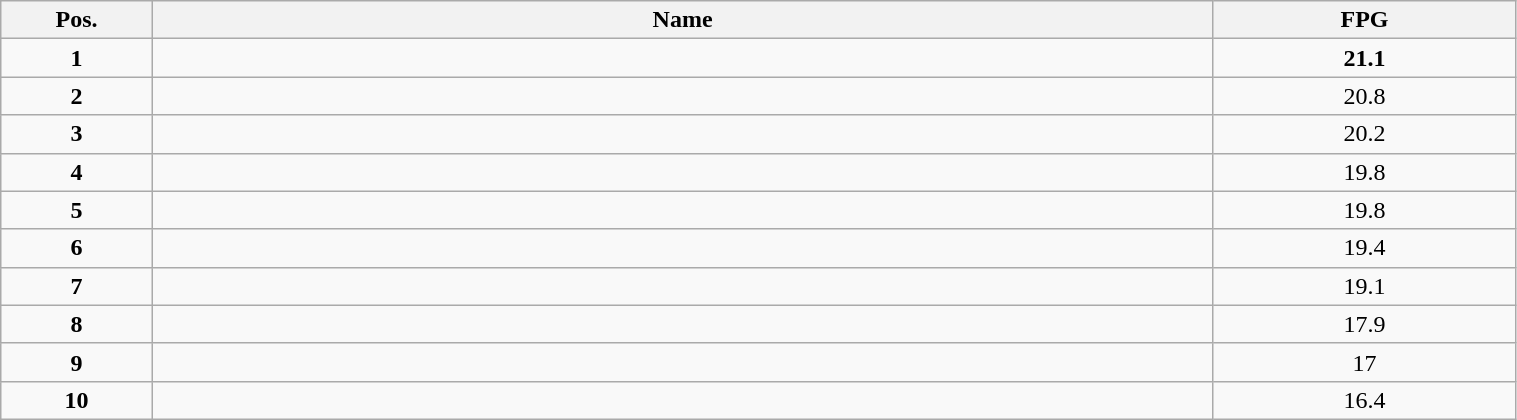<table class="wikitable" style="width:80%;">
<tr>
<th style="width:10%;">Pos.</th>
<th style="width:70%;">Name</th>
<th style="width:20%;">FPG</th>
</tr>
<tr>
<td align=center><strong>1</strong></td>
<td><strong></strong></td>
<td align=center><strong>21.1</strong></td>
</tr>
<tr>
<td align=center><strong>2</strong></td>
<td></td>
<td align=center>20.8</td>
</tr>
<tr>
<td align=center><strong>3</strong></td>
<td></td>
<td align=center>20.2</td>
</tr>
<tr>
<td align=center><strong>4</strong></td>
<td></td>
<td align=center>19.8</td>
</tr>
<tr>
<td align=center><strong>5</strong></td>
<td></td>
<td align=center>19.8</td>
</tr>
<tr>
<td align=center><strong>6</strong></td>
<td></td>
<td align=center>19.4</td>
</tr>
<tr>
<td align=center><strong>7</strong></td>
<td></td>
<td align=center>19.1</td>
</tr>
<tr>
<td align=center><strong>8</strong></td>
<td></td>
<td align=center>17.9</td>
</tr>
<tr>
<td align=center><strong>9</strong></td>
<td></td>
<td align=center>17</td>
</tr>
<tr>
<td align=center><strong>10</strong></td>
<td></td>
<td align=center>16.4</td>
</tr>
</table>
